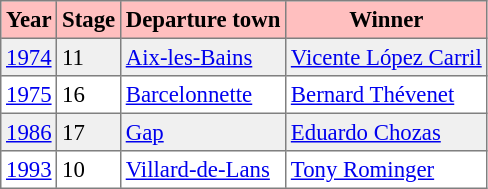<table cellpadding="3" cellspacing="1" border="1" style="font-size: 95%; border: gray solid 1px; border-collapse: collapse; text-align: left;">
<tr bgcolor="#ffbfbf" align="center">
<th>Year</th>
<th>Stage</th>
<th>Departure town</th>
<th>Winner</th>
</tr>
<tr bgcolor=#f0f0f0>
<td><a href='#'>1974</a></td>
<td>11</td>
<td><a href='#'>Aix-les-Bains</a></td>
<td><a href='#'>Vicente López Carril</a> </td>
</tr>
<tr>
<td><a href='#'>1975</a></td>
<td>16</td>
<td><a href='#'>Barcelonnette</a></td>
<td><a href='#'>Bernard Thévenet</a> </td>
</tr>
<tr bgcolor=#f0f0f0>
<td><a href='#'>1986</a></td>
<td>17</td>
<td><a href='#'>Gap</a></td>
<td><a href='#'>Eduardo Chozas</a> </td>
</tr>
<tr>
<td><a href='#'>1993</a></td>
<td>10</td>
<td><a href='#'>Villard-de-Lans</a></td>
<td><a href='#'>Tony Rominger</a> </td>
</tr>
</table>
